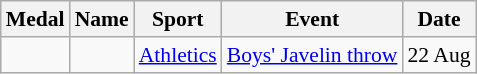<table class="wikitable sortable" style="font-size:90%">
<tr>
<th>Medal</th>
<th>Name</th>
<th>Sport</th>
<th>Event</th>
<th>Date</th>
</tr>
<tr>
<td></td>
<td></td>
<td><a href='#'>Athletics</a></td>
<td><a href='#'>Boys' Javelin throw</a></td>
<td>22 Aug</td>
</tr>
</table>
